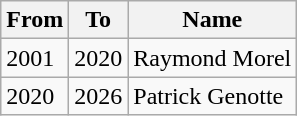<table class="wikitable">
<tr>
<th>From</th>
<th>To</th>
<th>Name</th>
</tr>
<tr>
<td>2001</td>
<td>2020</td>
<td>Raymond Morel</td>
</tr>
<tr>
<td>2020</td>
<td>2026</td>
<td>Patrick Genotte</td>
</tr>
</table>
